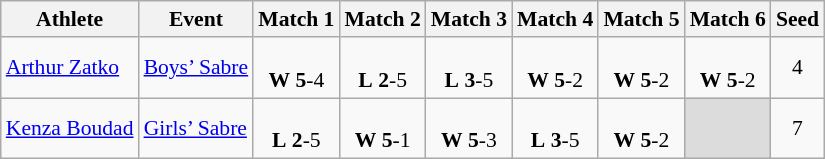<table class="wikitable" border="1" style="font-size:90%">
<tr>
<th>Athlete</th>
<th>Event</th>
<th>Match 1</th>
<th>Match 2</th>
<th>Match 3</th>
<th>Match 4</th>
<th>Match 5</th>
<th>Match 6</th>
<th>Seed</th>
</tr>
<tr>
<td><a href='#'>Arthur Zatko</a></td>
<td><a href='#'>Boys’ Sabre</a></td>
<td align=center><br> <strong>W</strong> <strong>5</strong>-4</td>
<td align=center><br> <strong>L</strong> <strong>2</strong>-5</td>
<td align=center><br> <strong>L</strong> <strong>3</strong>-5</td>
<td align=center><br> <strong>W</strong> <strong>5</strong>-2</td>
<td align=center><br> <strong>W</strong> <strong>5</strong>-2</td>
<td align=center><br> <strong>W</strong> <strong>5</strong>-2</td>
<td align=center>4</td>
</tr>
<tr>
<td><a href='#'>Kenza Boudad</a></td>
<td><a href='#'>Girls’ Sabre</a></td>
<td align=center><br> <strong>L</strong> <strong>2</strong>-5</td>
<td align=center><br> <strong>W</strong> <strong>5</strong>-1</td>
<td align=center><br> <strong>W</strong> <strong>5</strong>-3</td>
<td align=center><br> <strong>L</strong> <strong>3</strong>-5</td>
<td align=center><br> <strong>W</strong> <strong>5</strong>-2</td>
<td bgcolor=#DCDCDC></td>
<td align=center>7</td>
</tr>
</table>
